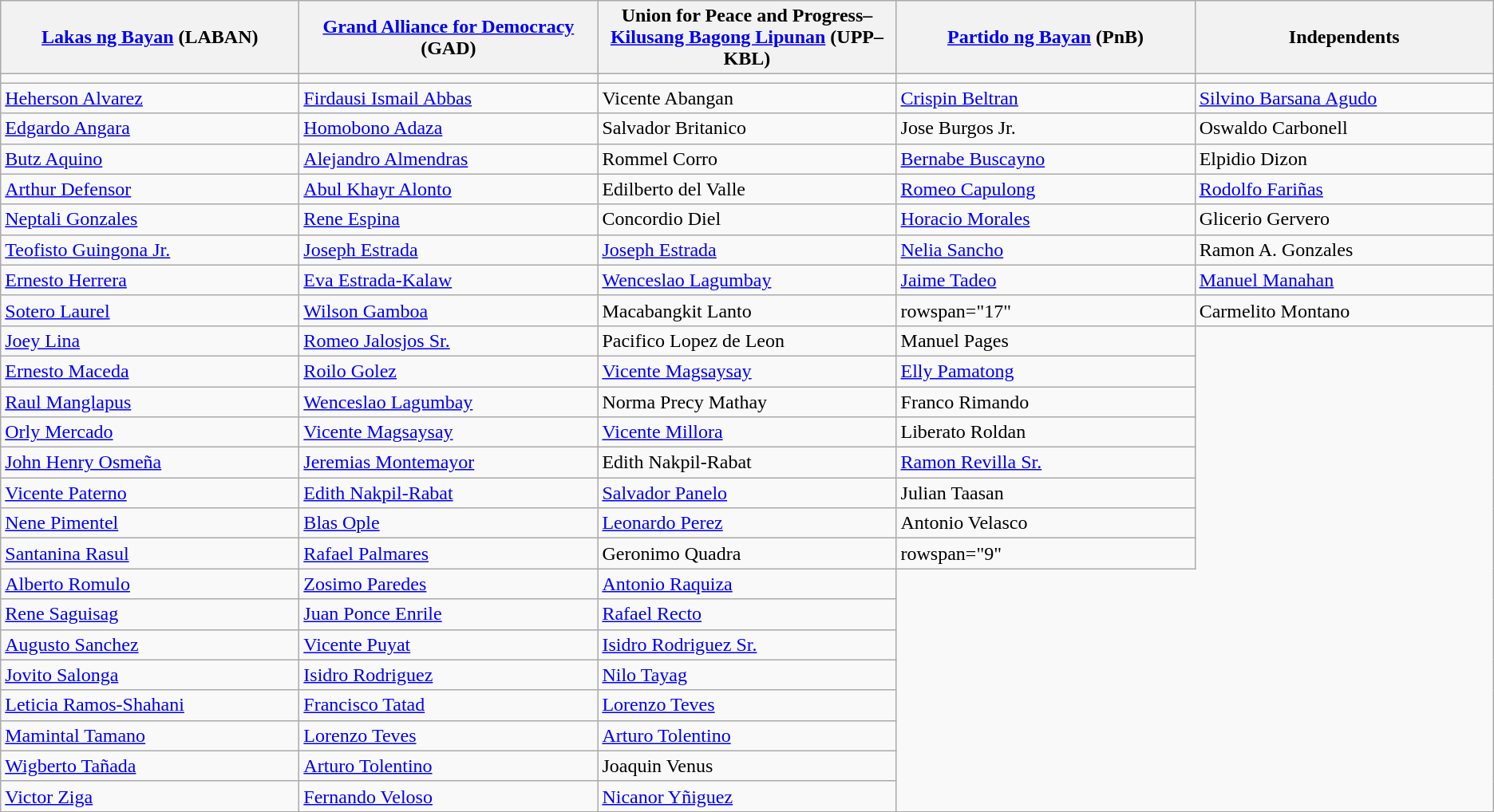<table class="wikitable">
<tr>
<th width="20%"><a href='#'>Lakas ng Bayan</a> (LABAN)</th>
<th width="20%"><a href='#'>Grand Alliance for Democracy</a> (GAD)</th>
<th width="20%">Union for Peace and Progress–<a href='#'>Kilusang Bagong Lipunan</a> (UPP–KBL)</th>
<th width="20%"><a href='#'>Partido ng Bayan</a> (PnB)</th>
<th width="20%">Independents</th>
</tr>
<tr>
<td colspan=1 bgcolor=></td>
<td colspan=1 bgcolor=></td>
<td colspan=1 bgcolor=></td>
<td colspan=1 bgcolor=></td>
<td colspan=1 bgcolor=></td>
</tr>
<tr>
<td><a href='#'>Heherson Alvarez</a></td>
<td><a href='#'>Firdausi Ismail Abbas</a></td>
<td>Vicente Abangan</td>
<td><a href='#'>Crispin Beltran</a></td>
<td><a href='#'>Silvino Barsana Agudo</a></td>
</tr>
<tr>
<td><a href='#'>Edgardo Angara</a></td>
<td><a href='#'>Homobono Adaza</a></td>
<td>Salvador Britanico</td>
<td>Jose Burgos Jr.</td>
<td>Oswaldo Carbonell</td>
</tr>
<tr>
<td><a href='#'>Butz Aquino</a></td>
<td><a href='#'>Alejandro Almendras</a></td>
<td>Rommel Corro</td>
<td><a href='#'>Bernabe Buscayno</a></td>
<td>Elpidio Dizon</td>
</tr>
<tr>
<td><a href='#'>Arthur Defensor</a></td>
<td><a href='#'>Abul Khayr Alonto</a></td>
<td>Edilberto del Valle</td>
<td><a href='#'>Romeo Capulong</a></td>
<td><a href='#'>Rodolfo Fariñas</a></td>
</tr>
<tr>
<td><a href='#'>Neptali Gonzales</a></td>
<td><a href='#'>Rene Espina</a></td>
<td>Concordio Diel</td>
<td><a href='#'>Horacio Morales</a></td>
<td>Glicerio Gervero</td>
</tr>
<tr>
<td><a href='#'>Teofisto Guingona Jr.</a></td>
<td><a href='#'>Joseph Estrada</a></td>
<td><a href='#'>Joseph Estrada</a></td>
<td><a href='#'>Nelia Sancho</a></td>
<td>Ramon A. Gonzales</td>
</tr>
<tr>
<td><a href='#'>Ernesto Herrera</a></td>
<td><a href='#'>Eva Estrada-Kalaw</a></td>
<td><a href='#'>Wenceslao Lagumbay</a></td>
<td><a href='#'>Jaime Tadeo</a></td>
<td><a href='#'>Manuel Manahan</a></td>
</tr>
<tr>
<td><a href='#'>Sotero Laurel</a></td>
<td><a href='#'>Wilson Gamboa</a></td>
<td>Macabangkit Lanto</td>
<td>rowspan="17" </td>
<td>Carmelito Montano</td>
</tr>
<tr>
<td><a href='#'>Joey Lina</a></td>
<td><a href='#'>Romeo Jalosjos Sr.</a></td>
<td>Pacifico Lopez de Leon</td>
<td>Manuel Pages</td>
</tr>
<tr>
<td><a href='#'>Ernesto Maceda</a></td>
<td><a href='#'>Roilo Golez</a></td>
<td><a href='#'>Vicente Magsaysay</a></td>
<td><a href='#'>Elly Pamatong</a></td>
</tr>
<tr>
<td><a href='#'>Raul Manglapus</a></td>
<td><a href='#'>Wenceslao Lagumbay</a></td>
<td>Norma Precy Mathay</td>
<td>Franco Rimando</td>
</tr>
<tr>
<td><a href='#'>Orly Mercado</a></td>
<td><a href='#'>Vicente Magsaysay</a></td>
<td><a href='#'>Vicente Millora</a></td>
<td>Liberato Roldan</td>
</tr>
<tr>
<td><a href='#'>John Henry Osmeña</a></td>
<td><a href='#'>Jeremias Montemayor</a></td>
<td>Edith Nakpil-Rabat</td>
<td><a href='#'>Ramon Revilla Sr.</a></td>
</tr>
<tr>
<td><a href='#'>Vicente Paterno</a></td>
<td><a href='#'>Edith Nakpil-Rabat</a></td>
<td><a href='#'>Salvador Panelo</a></td>
<td>Julian Taasan</td>
</tr>
<tr>
<td><a href='#'>Nene Pimentel</a></td>
<td><a href='#'>Blas Ople</a></td>
<td><a href='#'>Leonardo Perez</a></td>
<td>Antonio Velasco</td>
</tr>
<tr>
<td><a href='#'>Santanina Rasul</a></td>
<td><a href='#'>Rafael Palmares</a></td>
<td>Geronimo Quadra</td>
<td>rowspan="9" </td>
</tr>
<tr>
<td><a href='#'>Alberto Romulo</a></td>
<td><a href='#'>Zosimo Paredes</a></td>
<td><a href='#'>Antonio Raquiza</a></td>
</tr>
<tr>
<td><a href='#'>Rene Saguisag</a></td>
<td><a href='#'>Juan Ponce Enrile</a></td>
<td><a href='#'>Rafael Recto</a></td>
</tr>
<tr>
<td><a href='#'>Augusto Sanchez</a></td>
<td><a href='#'>Vicente Puyat</a></td>
<td><a href='#'>Isidro Rodriguez Sr.</a></td>
</tr>
<tr>
<td><a href='#'>Jovito Salonga</a></td>
<td><a href='#'>Isidro Rodriguez</a></td>
<td><a href='#'>Nilo Tayag</a></td>
</tr>
<tr>
<td><a href='#'>Leticia Ramos-Shahani</a></td>
<td><a href='#'>Francisco Tatad</a></td>
<td><a href='#'>Lorenzo Teves</a></td>
</tr>
<tr>
<td><a href='#'>Mamintal Tamano</a></td>
<td><a href='#'>Lorenzo Teves</a></td>
<td><a href='#'>Arturo Tolentino</a></td>
</tr>
<tr>
<td><a href='#'>Wigberto Tañada</a></td>
<td><a href='#'>Arturo Tolentino</a></td>
<td>Joaquin Venus</td>
</tr>
<tr>
<td><a href='#'>Victor Ziga</a></td>
<td><a href='#'>Fernando Veloso</a></td>
<td><a href='#'>Nicanor Yñiguez</a></td>
</tr>
</table>
